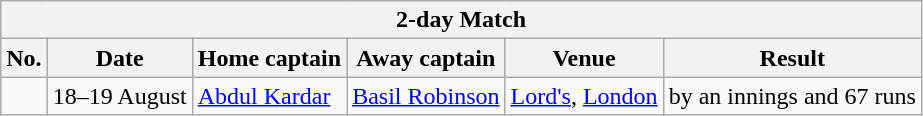<table class="wikitable">
<tr>
<th colspan="9">2-day Match</th>
</tr>
<tr>
<th>No.</th>
<th>Date</th>
<th>Home captain</th>
<th>Away captain</th>
<th>Venue</th>
<th>Result</th>
</tr>
<tr>
<td></td>
<td>18–19 August</td>
<td><a href='#'>Abdul Kardar</a></td>
<td><a href='#'>Basil Robinson</a></td>
<td><a href='#'>Lord's</a>, <a href='#'>London</a></td>
<td> by an innings and 67 runs</td>
</tr>
</table>
